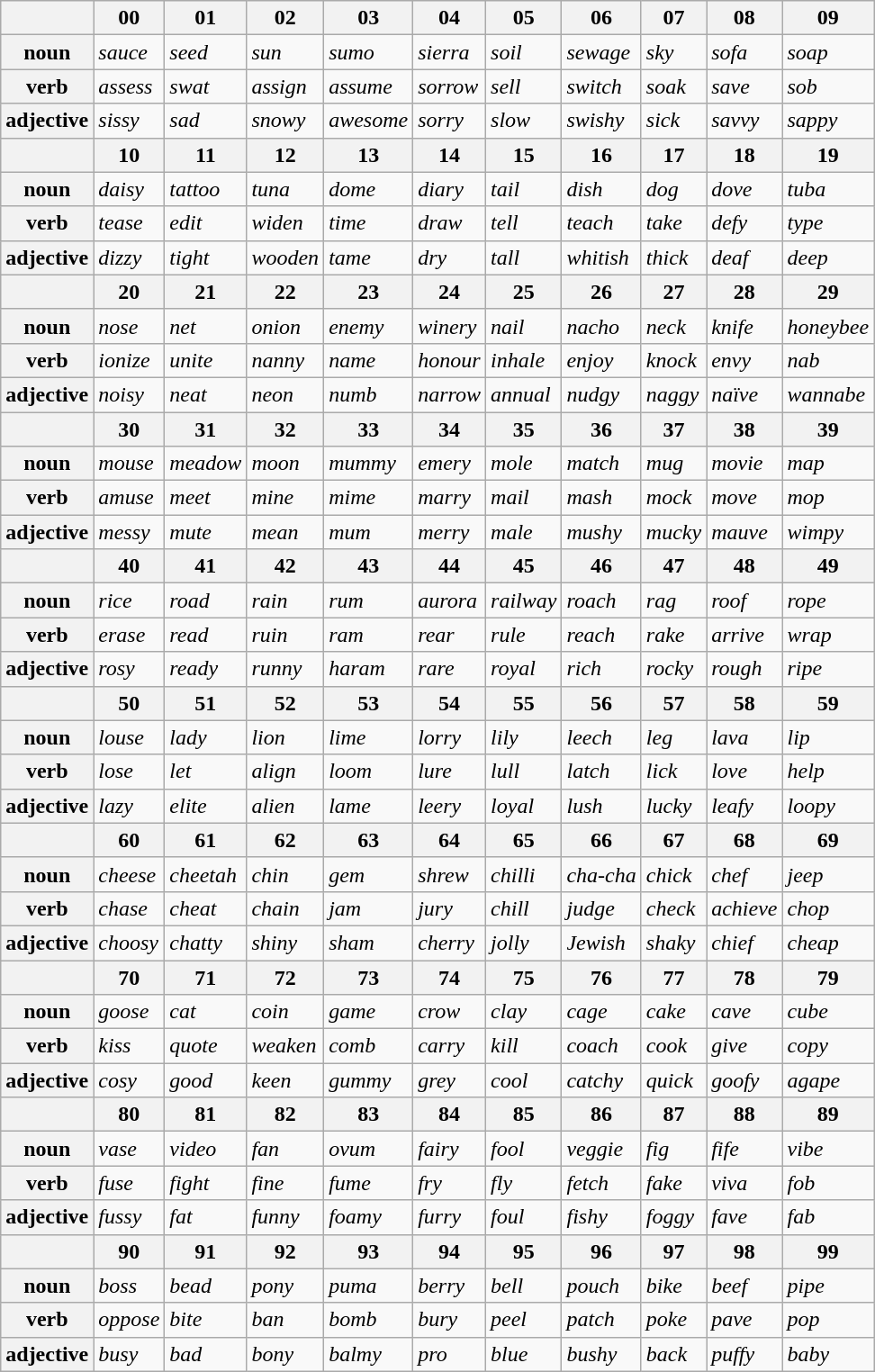<table class="wikitable">
<tr>
<th></th>
<th>00</th>
<th>01</th>
<th>02</th>
<th>03</th>
<th>04</th>
<th>05</th>
<th>06</th>
<th>07</th>
<th>08</th>
<th>09</th>
</tr>
<tr>
<th>noun</th>
<td><em>sauce</em></td>
<td><em>seed</em></td>
<td><em>sun</em></td>
<td><em>sumo</em></td>
<td><em>sierra</em></td>
<td><em>soil</em></td>
<td><em>sewage</em></td>
<td><em>sky</em></td>
<td><em>sofa</em></td>
<td><em>soap</em></td>
</tr>
<tr>
<th>verb</th>
<td><em>assess</em></td>
<td><em>swat</em></td>
<td><em>assign</em></td>
<td><em>assume</em></td>
<td><em>sorrow</em></td>
<td><em>sell</em></td>
<td><em>switch</em></td>
<td><em>soak</em></td>
<td><em>save</em></td>
<td><em>sob</em></td>
</tr>
<tr>
<th>adjective</th>
<td><em>sissy</em></td>
<td><em>sad</em></td>
<td><em>snowy</em></td>
<td><em>awesome</em></td>
<td><em>sorry</em></td>
<td><em>slow</em></td>
<td><em>swishy</em></td>
<td><em>sick</em></td>
<td><em>savvy</em></td>
<td><em>sappy</em></td>
</tr>
<tr>
<th></th>
<th>10</th>
<th>11</th>
<th>12</th>
<th>13</th>
<th>14</th>
<th>15</th>
<th>16</th>
<th>17</th>
<th>18</th>
<th>19</th>
</tr>
<tr>
<th>noun</th>
<td><em>daisy</em></td>
<td><em>tattoo</em></td>
<td><em>tuna</em></td>
<td><em>dome</em></td>
<td><em>diary</em></td>
<td><em>tail</em></td>
<td><em>dish</em></td>
<td><em>dog</em></td>
<td><em>dove</em></td>
<td><em>tuba</em></td>
</tr>
<tr>
<th>verb</th>
<td><em>tease</em></td>
<td><em>edit</em></td>
<td><em>widen</em></td>
<td><em>time</em></td>
<td><em>draw</em></td>
<td><em>tell</em></td>
<td><em>teach</em></td>
<td><em>take</em></td>
<td><em>defy</em></td>
<td><em>type</em></td>
</tr>
<tr>
<th>adjective</th>
<td><em>dizzy</em></td>
<td><em>tight</em></td>
<td><em>wooden</em></td>
<td><em>tame</em></td>
<td><em>dry</em></td>
<td><em>tall</em></td>
<td><em>whitish</em></td>
<td><em>thick</em></td>
<td><em>deaf</em></td>
<td><em>deep</em></td>
</tr>
<tr>
<th></th>
<th>20</th>
<th>21</th>
<th>22</th>
<th>23</th>
<th>24</th>
<th>25</th>
<th>26</th>
<th>27</th>
<th>28</th>
<th>29</th>
</tr>
<tr>
<th>noun</th>
<td><em>nose</em></td>
<td><em>net</em></td>
<td><em>onion</em></td>
<td><em>enemy</em></td>
<td><em>winery</em></td>
<td><em>nail</em></td>
<td><em>nacho</em></td>
<td><em>neck</em></td>
<td><em>knife</em></td>
<td><em>honeybee</em></td>
</tr>
<tr>
<th>verb</th>
<td><em>ionize</em></td>
<td><em>unite</em></td>
<td><em>nanny</em></td>
<td><em>name</em></td>
<td><em>honour</em></td>
<td><em>inhale</em></td>
<td><em>enjoy</em></td>
<td><em>knock</em></td>
<td><em>envy</em></td>
<td><em>nab</em></td>
</tr>
<tr>
<th>adjective</th>
<td><em>noisy</em></td>
<td><em>neat</em></td>
<td><em>neon</em></td>
<td><em> numb</em></td>
<td><em>narrow</em></td>
<td><em>annual</em></td>
<td><em>nudgy</em></td>
<td><em>naggy</em></td>
<td><em>naïve</em></td>
<td><em>wannabe</em></td>
</tr>
<tr>
<th></th>
<th>30</th>
<th>31</th>
<th>32</th>
<th>33</th>
<th>34</th>
<th>35</th>
<th>36</th>
<th>37</th>
<th>38</th>
<th>39</th>
</tr>
<tr>
<th>noun</th>
<td><em>mouse</em></td>
<td><em>meadow</em></td>
<td><em>moon</em></td>
<td><em>mummy</em></td>
<td><em>emery</em></td>
<td><em>mole</em></td>
<td><em>match</em></td>
<td><em>mug</em></td>
<td><em>movie</em></td>
<td><em>map</em></td>
</tr>
<tr>
<th>verb</th>
<td><em>amuse</em></td>
<td><em>meet</em></td>
<td><em>mine</em></td>
<td><em>mime</em></td>
<td><em>marry</em></td>
<td><em>mail</em></td>
<td><em>mash</em></td>
<td><em>mock</em></td>
<td><em>move</em></td>
<td><em>mop</em></td>
</tr>
<tr>
<th>adjective</th>
<td><em>messy</em></td>
<td><em>mute</em></td>
<td><em>mean</em></td>
<td><em>mum</em></td>
<td><em>merry</em></td>
<td><em>male</em></td>
<td><em>mushy</em></td>
<td><em>mucky</em></td>
<td><em>mauve</em></td>
<td><em>wimpy</em></td>
</tr>
<tr>
<th></th>
<th>40</th>
<th>41</th>
<th>42</th>
<th>43</th>
<th>44</th>
<th>45</th>
<th>46</th>
<th>47</th>
<th>48</th>
<th>49</th>
</tr>
<tr>
<th>noun</th>
<td><em>rice</em></td>
<td><em>road</em></td>
<td><em>rain</em></td>
<td><em>rum</em></td>
<td><em>aurora</em></td>
<td><em>railway</em></td>
<td><em>roach</em></td>
<td><em>rag</em></td>
<td><em>roof</em></td>
<td><em>rope</em></td>
</tr>
<tr>
<th>verb</th>
<td><em>erase</em></td>
<td><em>read</em></td>
<td><em>ruin</em></td>
<td><em>ram</em></td>
<td><em>rear</em></td>
<td><em>rule</em></td>
<td><em>reach</em></td>
<td><em>rake</em></td>
<td><em>arrive</em></td>
<td><em>wrap</em></td>
</tr>
<tr>
<th>adjective</th>
<td><em>rosy</em></td>
<td><em>ready</em></td>
<td><em>runny</em></td>
<td><em>haram</em></td>
<td><em>rare</em></td>
<td><em>royal</em></td>
<td><em>rich</em></td>
<td><em>rocky</em></td>
<td><em>rough</em></td>
<td><em>ripe</em></td>
</tr>
<tr>
<th></th>
<th>50</th>
<th>51</th>
<th>52</th>
<th>53</th>
<th>54</th>
<th>55</th>
<th>56</th>
<th>57</th>
<th>58</th>
<th>59</th>
</tr>
<tr>
<th>noun</th>
<td><em>louse</em></td>
<td><em>lady</em></td>
<td><em>lion</em></td>
<td><em>lime</em></td>
<td><em>lorry</em></td>
<td><em>lily</em></td>
<td><em>leech</em></td>
<td><em>leg</em></td>
<td><em>lava</em></td>
<td><em>lip</em></td>
</tr>
<tr>
<th>verb</th>
<td><em>lose</em></td>
<td><em>let</em></td>
<td><em>align</em></td>
<td><em>loom</em></td>
<td><em>lure</em></td>
<td><em>lull</em></td>
<td><em>latch</em></td>
<td><em>lick</em></td>
<td><em>love</em></td>
<td><em>help</em></td>
</tr>
<tr>
<th>adjective</th>
<td><em>lazy</em></td>
<td><em>elite</em></td>
<td><em>alien</em></td>
<td><em>lame</em></td>
<td><em>leery</em></td>
<td><em>loyal</em></td>
<td><em>lush</em></td>
<td><em>lucky</em></td>
<td><em>leafy</em></td>
<td><em>loopy</em></td>
</tr>
<tr>
<th></th>
<th>60</th>
<th>61</th>
<th>62</th>
<th>63</th>
<th>64</th>
<th>65</th>
<th>66</th>
<th>67</th>
<th>68</th>
<th>69</th>
</tr>
<tr>
<th>noun</th>
<td><em>cheese</em></td>
<td><em>cheetah</em></td>
<td><em>chin</em></td>
<td><em>gem</em></td>
<td><em>shrew</em></td>
<td><em>chilli</em></td>
<td><em>cha-cha</em></td>
<td><em>chick</em></td>
<td><em>chef</em></td>
<td><em>jeep</em></td>
</tr>
<tr>
<th>verb</th>
<td><em>chase</em></td>
<td><em>cheat</em></td>
<td><em>chain</em></td>
<td><em>jam</em></td>
<td><em>jury</em></td>
<td><em>chill</em></td>
<td><em>judge</em></td>
<td><em>check</em></td>
<td><em>achieve</em></td>
<td><em>chop</em></td>
</tr>
<tr>
<th>adjective</th>
<td><em>choosy</em></td>
<td><em>chatty</em></td>
<td><em>shiny</em></td>
<td><em>sham</em></td>
<td><em>cherry</em></td>
<td><em>jolly</em></td>
<td><em>Jewish</em></td>
<td><em>shaky</em></td>
<td><em>chief</em></td>
<td><em>cheap</em></td>
</tr>
<tr>
<th></th>
<th>70</th>
<th>71</th>
<th>72</th>
<th>73</th>
<th>74</th>
<th>75</th>
<th>76</th>
<th>77</th>
<th>78</th>
<th>79</th>
</tr>
<tr>
<th>noun</th>
<td><em>goose</em></td>
<td><em>cat</em></td>
<td><em>coin</em></td>
<td><em>game</em></td>
<td><em>crow</em></td>
<td><em>clay</em></td>
<td><em>cage</em></td>
<td><em>cake</em></td>
<td><em>cave</em></td>
<td><em>cube</em></td>
</tr>
<tr>
<th>verb</th>
<td><em>kiss</em></td>
<td><em>quote</em></td>
<td><em>weaken</em></td>
<td><em>comb</em></td>
<td><em>carry</em></td>
<td><em>kill</em></td>
<td><em>coach</em></td>
<td><em>cook</em></td>
<td><em>give</em></td>
<td><em>copy</em></td>
</tr>
<tr>
<th>adjective</th>
<td><em>cosy</em></td>
<td><em>good</em></td>
<td><em>keen</em></td>
<td><em>gummy</em></td>
<td><em>grey</em></td>
<td><em>cool</em></td>
<td><em>catchy</em></td>
<td><em>quick</em></td>
<td><em>goofy</em></td>
<td><em>agape</em></td>
</tr>
<tr>
<th></th>
<th>80</th>
<th>81</th>
<th>82</th>
<th>83</th>
<th>84</th>
<th>85</th>
<th>86</th>
<th>87</th>
<th>88</th>
<th>89</th>
</tr>
<tr>
<th>noun</th>
<td><em>vase</em></td>
<td><em>video</em></td>
<td><em>fan</em></td>
<td><em>ovum</em></td>
<td><em>fairy</em></td>
<td><em>fool</em></td>
<td><em>veggie</em></td>
<td><em>fig</em></td>
<td><em>fife </em></td>
<td><em>vibe</em></td>
</tr>
<tr>
<th>verb</th>
<td><em>fuse</em></td>
<td><em>fight</em></td>
<td><em>fine</em></td>
<td><em>fume</em></td>
<td><em>fry</em></td>
<td><em>fly</em></td>
<td><em>fetch</em></td>
<td><em>fake</em></td>
<td><em>viva </em></td>
<td><em>fob</em></td>
</tr>
<tr>
<th>adjective</th>
<td><em>fussy</em></td>
<td><em>fat</em></td>
<td><em>funny</em></td>
<td><em>foamy</em></td>
<td><em>furry</em></td>
<td><em>foul</em></td>
<td><em>fishy</em></td>
<td><em>foggy</em></td>
<td><em>fave</em></td>
<td><em>fab</em></td>
</tr>
<tr>
<th></th>
<th>90</th>
<th>91</th>
<th>92</th>
<th>93</th>
<th>94</th>
<th>95</th>
<th>96</th>
<th>97</th>
<th>98</th>
<th>99</th>
</tr>
<tr>
<th>noun</th>
<td><em>boss</em></td>
<td><em>bead</em></td>
<td><em>pony</em></td>
<td><em>puma</em></td>
<td><em>berry</em></td>
<td><em>bell</em></td>
<td><em>pouch</em></td>
<td><em>bike</em></td>
<td><em>beef</em></td>
<td><em>pipe</em></td>
</tr>
<tr>
<th>verb</th>
<td><em>oppose</em></td>
<td><em>bite</em></td>
<td><em>ban</em></td>
<td><em>bomb</em></td>
<td><em>bury</em></td>
<td><em>peel</em></td>
<td><em>patch</em></td>
<td><em>poke</em></td>
<td><em>pave</em></td>
<td><em>pop</em></td>
</tr>
<tr>
<th>adjective</th>
<td><em>busy</em></td>
<td><em>bad</em></td>
<td><em>bony</em></td>
<td><em>balmy</em></td>
<td><em>pro</em></td>
<td><em>blue</em></td>
<td><em>bushy</em></td>
<td><em>back</em></td>
<td><em>puffy</em></td>
<td><em>baby</em></td>
</tr>
</table>
